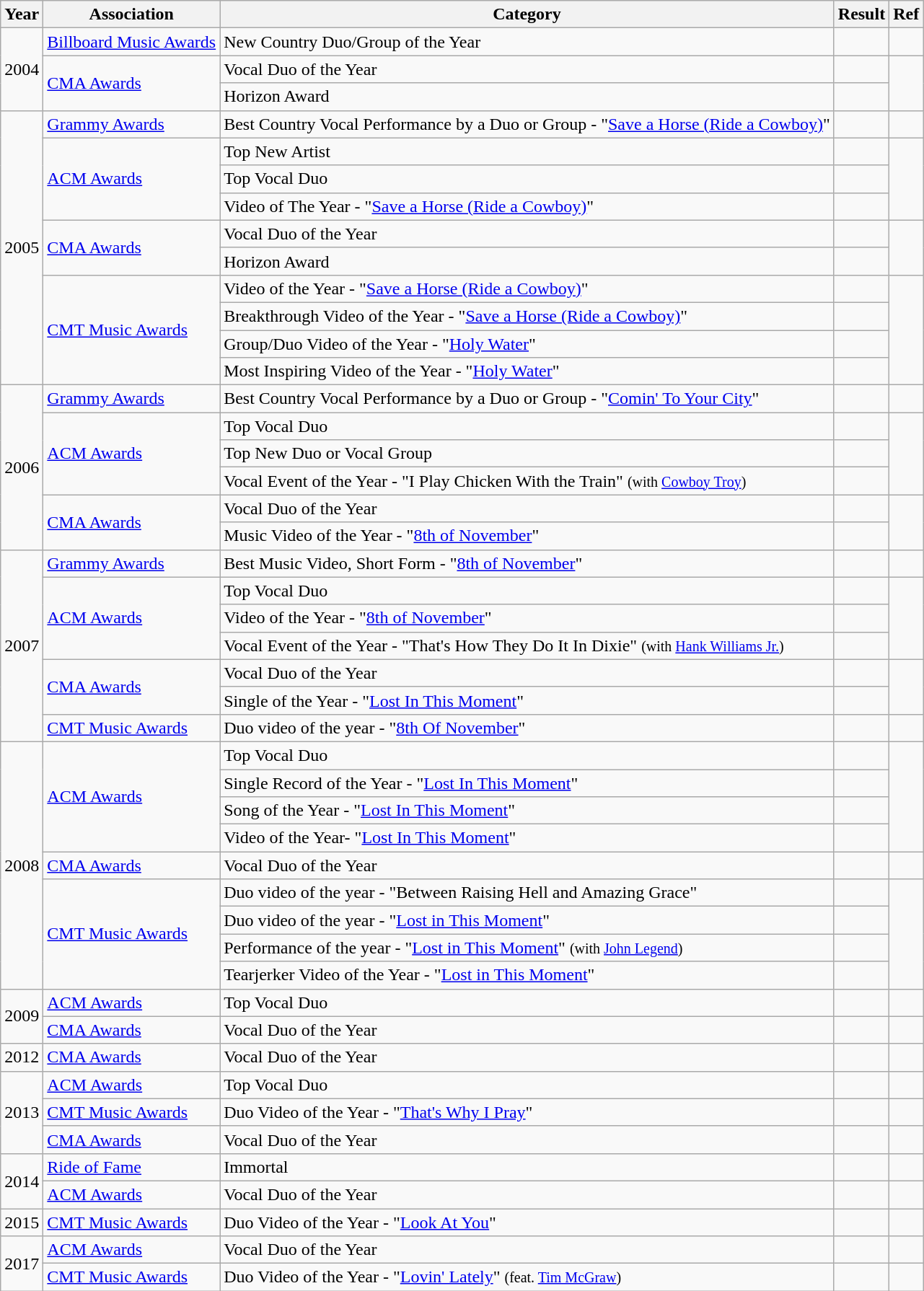<table class="wikitable">
<tr>
<th>Year</th>
<th>Association</th>
<th>Category</th>
<th>Result</th>
<th>Ref</th>
</tr>
<tr>
<td rowspan=3>2004</td>
<td><a href='#'>Billboard Music Awards</a></td>
<td>New Country Duo/Group of the Year</td>
<td></td>
<td></td>
</tr>
<tr>
<td rowspan=2><a href='#'>CMA Awards</a></td>
<td>Vocal Duo of the Year</td>
<td></td>
<td rowspan=2></td>
</tr>
<tr>
<td>Horizon Award</td>
<td></td>
</tr>
<tr>
<td rowspan=10>2005</td>
<td><a href='#'>Grammy Awards</a></td>
<td>Best Country Vocal Performance by a Duo or Group - "<a href='#'>Save a Horse (Ride a Cowboy)</a>"</td>
<td></td>
<td></td>
</tr>
<tr>
<td rowspan=3><a href='#'>ACM Awards</a></td>
<td>Top New Artist</td>
<td></td>
<td rowspan=3></td>
</tr>
<tr>
<td>Top Vocal Duo</td>
<td></td>
</tr>
<tr>
<td>Video of The Year - "<a href='#'>Save a Horse (Ride a Cowboy)</a>"</td>
<td></td>
</tr>
<tr>
<td rowspan=2><a href='#'>CMA Awards</a></td>
<td>Vocal Duo of the Year</td>
<td></td>
<td rowspan=2></td>
</tr>
<tr>
<td>Horizon Award</td>
<td></td>
</tr>
<tr>
<td rowspan=4><a href='#'>CMT Music Awards</a></td>
<td>Video of the Year - "<a href='#'>Save a Horse (Ride a Cowboy)</a>"</td>
<td></td>
<td rowspan=4></td>
</tr>
<tr>
<td>Breakthrough Video of the Year - "<a href='#'>Save a Horse (Ride a Cowboy)</a>"</td>
<td></td>
</tr>
<tr>
<td>Group/Duo Video of the Year - "<a href='#'>Holy Water</a>"</td>
<td></td>
</tr>
<tr>
<td>Most Inspiring Video of the Year - "<a href='#'>Holy Water</a>"</td>
<td></td>
</tr>
<tr>
<td rowspan=6>2006</td>
<td><a href='#'>Grammy Awards</a></td>
<td>Best Country Vocal Performance by a Duo or Group - "<a href='#'>Comin' To Your City</a>"</td>
<td></td>
<td></td>
</tr>
<tr>
<td rowspan=3><a href='#'>ACM Awards</a></td>
<td>Top Vocal Duo</td>
<td></td>
<td rowspan=3></td>
</tr>
<tr>
<td>Top New Duo or Vocal Group</td>
<td></td>
</tr>
<tr>
<td>Vocal Event of the Year - "I Play Chicken With the Train" <small>(with <a href='#'>Cowboy Troy</a>)</small></td>
<td></td>
</tr>
<tr>
<td rowspan=2><a href='#'>CMA Awards</a></td>
<td>Vocal Duo of the Year</td>
<td></td>
<td rowspan=2></td>
</tr>
<tr>
<td>Music Video of the Year - "<a href='#'>8th of November</a>"</td>
<td></td>
</tr>
<tr>
<td rowspan=7>2007</td>
<td><a href='#'>Grammy Awards</a></td>
<td>Best Music Video, Short Form - "<a href='#'>8th of November</a>"</td>
<td></td>
<td></td>
</tr>
<tr>
<td rowspan=3><a href='#'>ACM Awards</a></td>
<td>Top Vocal Duo</td>
<td></td>
<td rowspan=3></td>
</tr>
<tr>
<td>Video of the Year - "<a href='#'>8th of November</a>"</td>
<td></td>
</tr>
<tr>
<td>Vocal Event of the Year - "That's How They Do It In Dixie" <small>(with <a href='#'>Hank Williams Jr.</a>)</small></td>
<td></td>
</tr>
<tr>
<td rowspan=2><a href='#'>CMA Awards</a></td>
<td>Vocal Duo of the Year</td>
<td></td>
<td rowspan=2></td>
</tr>
<tr>
<td>Single of the Year - "<a href='#'>Lost In This Moment</a>"</td>
<td></td>
</tr>
<tr>
<td><a href='#'>CMT Music Awards</a></td>
<td>Duo video of the year - "<a href='#'>8th Of November</a>"</td>
<td></td>
<td></td>
</tr>
<tr>
<td rowspan=9>2008</td>
<td rowspan=4><a href='#'>ACM Awards</a></td>
<td>Top Vocal Duo</td>
<td></td>
<td rowspan=4></td>
</tr>
<tr>
<td>Single Record of the Year - "<a href='#'>Lost In This Moment</a>"</td>
<td></td>
</tr>
<tr>
<td>Song of the Year - "<a href='#'>Lost In This Moment</a>"</td>
<td></td>
</tr>
<tr>
<td>Video of the Year- "<a href='#'>Lost In This Moment</a>"</td>
<td></td>
</tr>
<tr>
<td><a href='#'>CMA Awards</a></td>
<td>Vocal Duo of the Year</td>
<td></td>
<td></td>
</tr>
<tr>
<td rowspan=4><a href='#'>CMT Music Awards</a></td>
<td>Duo video of the year - "Between Raising Hell and Amazing Grace"</td>
<td></td>
<td rowspan=4></td>
</tr>
<tr>
<td>Duo video of the year - "<a href='#'>Lost in This Moment</a>"</td>
<td></td>
</tr>
<tr>
<td>Performance of the year - "<a href='#'>Lost in This Moment</a>" <small>(with <a href='#'>John Legend</a>)</small></td>
<td></td>
</tr>
<tr>
<td>Tearjerker Video of the Year - "<a href='#'>Lost in This Moment</a>"</td>
<td></td>
</tr>
<tr>
<td rowspan=2>2009</td>
<td><a href='#'>ACM Awards</a></td>
<td>Top Vocal Duo</td>
<td></td>
<td></td>
</tr>
<tr>
<td><a href='#'>CMA Awards</a></td>
<td>Vocal Duo of the Year</td>
<td></td>
<td></td>
</tr>
<tr>
<td>2012</td>
<td><a href='#'>CMA Awards</a></td>
<td>Vocal Duo of the Year</td>
<td></td>
<td></td>
</tr>
<tr>
<td rowspan="3">2013</td>
<td><a href='#'>ACM Awards</a></td>
<td>Top Vocal Duo</td>
<td></td>
<td></td>
</tr>
<tr>
<td><a href='#'>CMT Music Awards</a></td>
<td>Duo Video of the Year - "<a href='#'>That's Why I Pray</a>"</td>
<td></td>
<td></td>
</tr>
<tr>
<td><a href='#'>CMA Awards</a></td>
<td>Vocal Duo of the Year</td>
<td></td>
<td></td>
</tr>
<tr>
<td rowspan=2>2014</td>
<td><a href='#'>Ride of Fame</a></td>
<td>Immortal</td>
<td></td>
<td></td>
</tr>
<tr>
<td><a href='#'>ACM Awards</a></td>
<td>Vocal Duo of the Year</td>
<td></td>
<td></td>
</tr>
<tr>
<td>2015</td>
<td><a href='#'>CMT Music Awards</a></td>
<td>Duo Video of the Year - "<a href='#'>Look At You</a>"</td>
<td></td>
<td></td>
</tr>
<tr>
<td rowspan=2>2017</td>
<td><a href='#'>ACM Awards</a></td>
<td>Vocal Duo of the Year</td>
<td></td>
<td></td>
</tr>
<tr>
<td><a href='#'>CMT Music Awards</a></td>
<td>Duo Video of the Year - "<a href='#'>Lovin' Lately</a>" <small>(feat. <a href='#'>Tim McGraw</a>)</small></td>
<td></td>
<td></td>
</tr>
</table>
